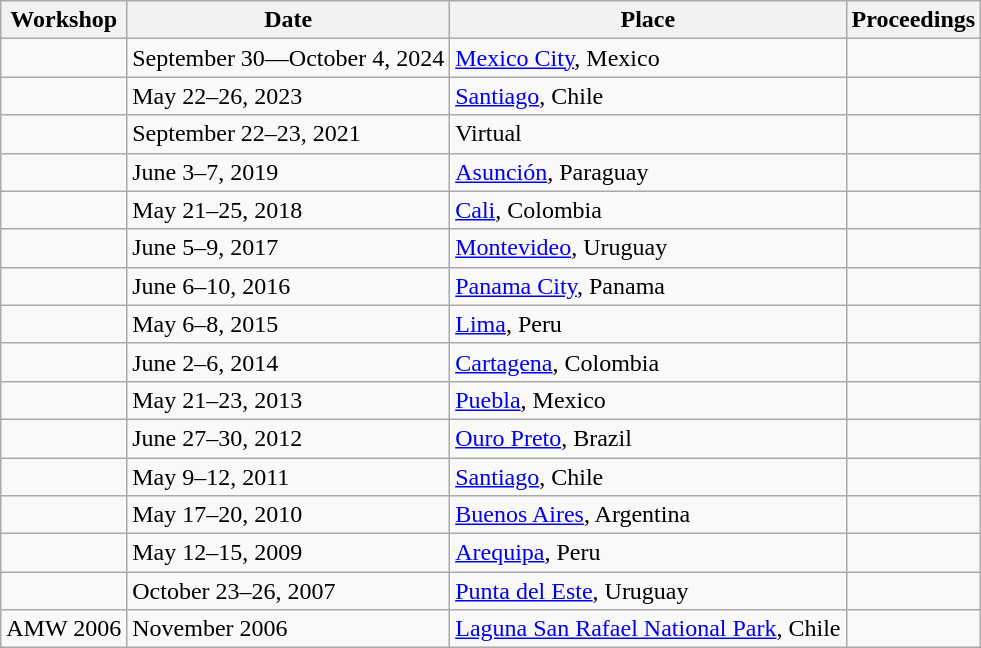<table class="wikitable">
<tr>
<th>Workshop</th>
<th>Date</th>
<th>Place</th>
<th>Proceedings</th>
</tr>
<tr>
<td></td>
<td>September 30—October 4, 2024</td>
<td> <a href='#'>Mexico City</a>, Mexico</td>
<td></td>
</tr>
<tr>
<td></td>
<td>May 22–26, 2023</td>
<td> <a href='#'>Santiago</a>, Chile</td>
<td></td>
</tr>
<tr>
<td></td>
<td>September 22–23, 2021</td>
<td>Virtual</td>
<td></td>
</tr>
<tr>
<td></td>
<td>June 3–7, 2019</td>
<td> <a href='#'>Asunción</a>, Paraguay</td>
<td></td>
</tr>
<tr>
<td></td>
<td>May 21–25, 2018</td>
<td> <a href='#'>Cali</a>, Colombia</td>
<td></td>
</tr>
<tr>
<td></td>
<td>June 5–9, 2017</td>
<td> <a href='#'>Montevideo</a>, Uruguay</td>
<td></td>
</tr>
<tr>
<td></td>
<td>June 6–10, 2016</td>
<td> <a href='#'>Panama City</a>, Panama</td>
<td></td>
</tr>
<tr>
<td></td>
<td>May 6–8, 2015</td>
<td> <a href='#'>Lima</a>, Peru</td>
<td></td>
</tr>
<tr>
<td></td>
<td>June 2–6, 2014</td>
<td> <a href='#'>Cartagena</a>, Colombia</td>
<td></td>
</tr>
<tr>
<td></td>
<td>May 21–23, 2013</td>
<td> <a href='#'>Puebla</a>, Mexico</td>
<td></td>
</tr>
<tr>
<td></td>
<td>June 27–30, 2012</td>
<td> <a href='#'>Ouro Preto</a>, Brazil</td>
<td></td>
</tr>
<tr>
<td></td>
<td>May 9–12, 2011</td>
<td> <a href='#'>Santiago</a>, Chile</td>
<td></td>
</tr>
<tr>
<td></td>
<td>May 17–20, 2010</td>
<td> <a href='#'>Buenos Aires</a>, Argentina</td>
<td></td>
</tr>
<tr>
<td></td>
<td>May 12–15, 2009</td>
<td> <a href='#'>Arequipa</a>, Peru</td>
<td></td>
</tr>
<tr>
<td></td>
<td>October 23–26, 2007</td>
<td> <a href='#'>Punta del Este</a>, Uruguay</td>
<td></td>
</tr>
<tr>
<td>AMW 2006</td>
<td>November 2006</td>
<td> <a href='#'>Laguna San Rafael National Park</a>, Chile</td>
<td></td>
</tr>
</table>
